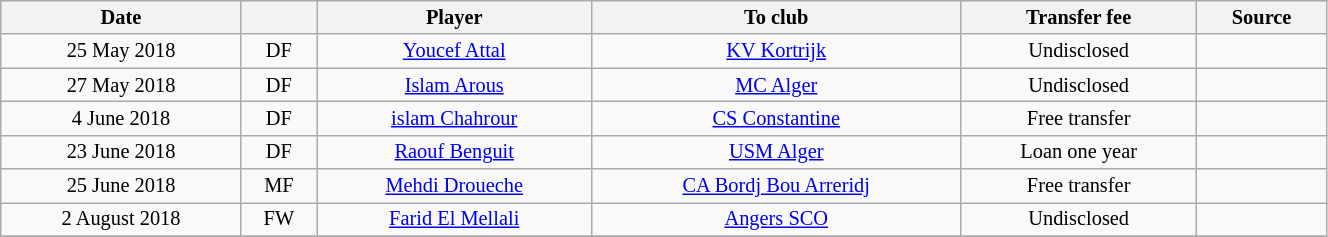<table class="wikitable sortable" style="width:70%; text-align:center; font-size:85%; text-align:centre;">
<tr>
<th>Date</th>
<th></th>
<th>Player</th>
<th>To club</th>
<th>Transfer fee</th>
<th>Source</th>
</tr>
<tr>
<td>25 May 2018</td>
<td>DF</td>
<td> <a href='#'>Youcef Attal</a></td>
<td> <a href='#'>KV Kortrijk</a></td>
<td>Undisclosed</td>
<td></td>
</tr>
<tr>
<td>27 May 2018</td>
<td>DF</td>
<td> <a href='#'>Islam Arous</a></td>
<td><a href='#'>MC Alger</a></td>
<td>Undisclosed</td>
<td></td>
</tr>
<tr>
<td>4 June 2018</td>
<td>DF</td>
<td> <a href='#'>islam Chahrour</a></td>
<td><a href='#'>CS Constantine</a></td>
<td>Free transfer</td>
<td></td>
</tr>
<tr>
<td>23 June 2018</td>
<td>DF</td>
<td> <a href='#'>Raouf Benguit</a></td>
<td><a href='#'>USM Alger</a></td>
<td>Loan one year</td>
<td></td>
</tr>
<tr>
<td>25 June 2018</td>
<td>MF</td>
<td> <a href='#'>Mehdi Droueche</a></td>
<td><a href='#'>CA Bordj Bou Arreridj</a></td>
<td>Free transfer</td>
<td></td>
</tr>
<tr>
<td>2 August 2018</td>
<td>FW</td>
<td> <a href='#'>Farid El Mellali</a></td>
<td> <a href='#'>Angers SCO</a></td>
<td>Undisclosed</td>
<td></td>
</tr>
<tr>
</tr>
</table>
